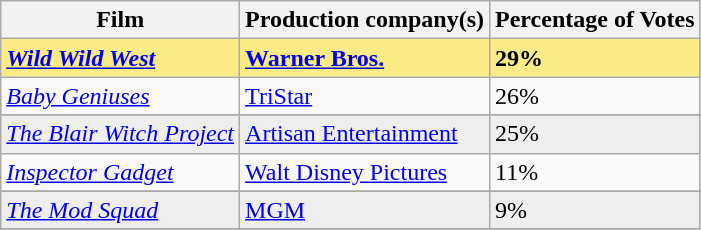<table class="wikitable sortable plainrowheaders">
<tr>
<th>Film</th>
<th class="unsortable">Production company(s)</th>
<th>Percentage of Votes</th>
</tr>
<tr style="background:#FAEB86">
<td><strong><em><a href='#'>Wild Wild West</a></em></strong></td>
<td><strong><a href='#'>Warner Bros.</a></strong></td>
<td><strong>29%</strong></td>
</tr>
<tr>
<td><em><a href='#'>Baby Geniuses</a></em></td>
<td><a href='#'>TriStar</a></td>
<td>26%</td>
</tr>
<tr>
</tr>
<tr style="background:#eee;">
<td><em><a href='#'>The Blair Witch Project</a></em></td>
<td><a href='#'>Artisan Entertainment</a></td>
<td>25%</td>
</tr>
<tr>
<td><em><a href='#'>Inspector Gadget</a></em></td>
<td><a href='#'>Walt Disney Pictures</a></td>
<td>11%</td>
</tr>
<tr>
</tr>
<tr style="background:#eee;">
<td><em><a href='#'>The Mod Squad</a></em></td>
<td><a href='#'>MGM</a></td>
<td>9%</td>
</tr>
<tr>
</tr>
</table>
